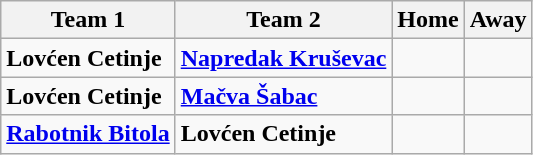<table class="wikitable">
<tr>
<th>Team 1</th>
<th>Team 2</th>
<th>Home</th>
<th>Away</th>
</tr>
<tr>
<td><strong>Lovćen Cetinje</strong></td>
<td><strong><a href='#'>Napredak Kruševac</a></strong></td>
<td></td>
<td></td>
</tr>
<tr>
<td><strong>Lovćen Cetinje</strong></td>
<td><strong><a href='#'>Mačva Šabac</a></strong></td>
<td></td>
<td></td>
</tr>
<tr>
<td><strong><a href='#'>Rabotnik Bitola</a></strong></td>
<td><strong>Lovćen Cetinje</strong></td>
<td></td>
<td></td>
</tr>
</table>
